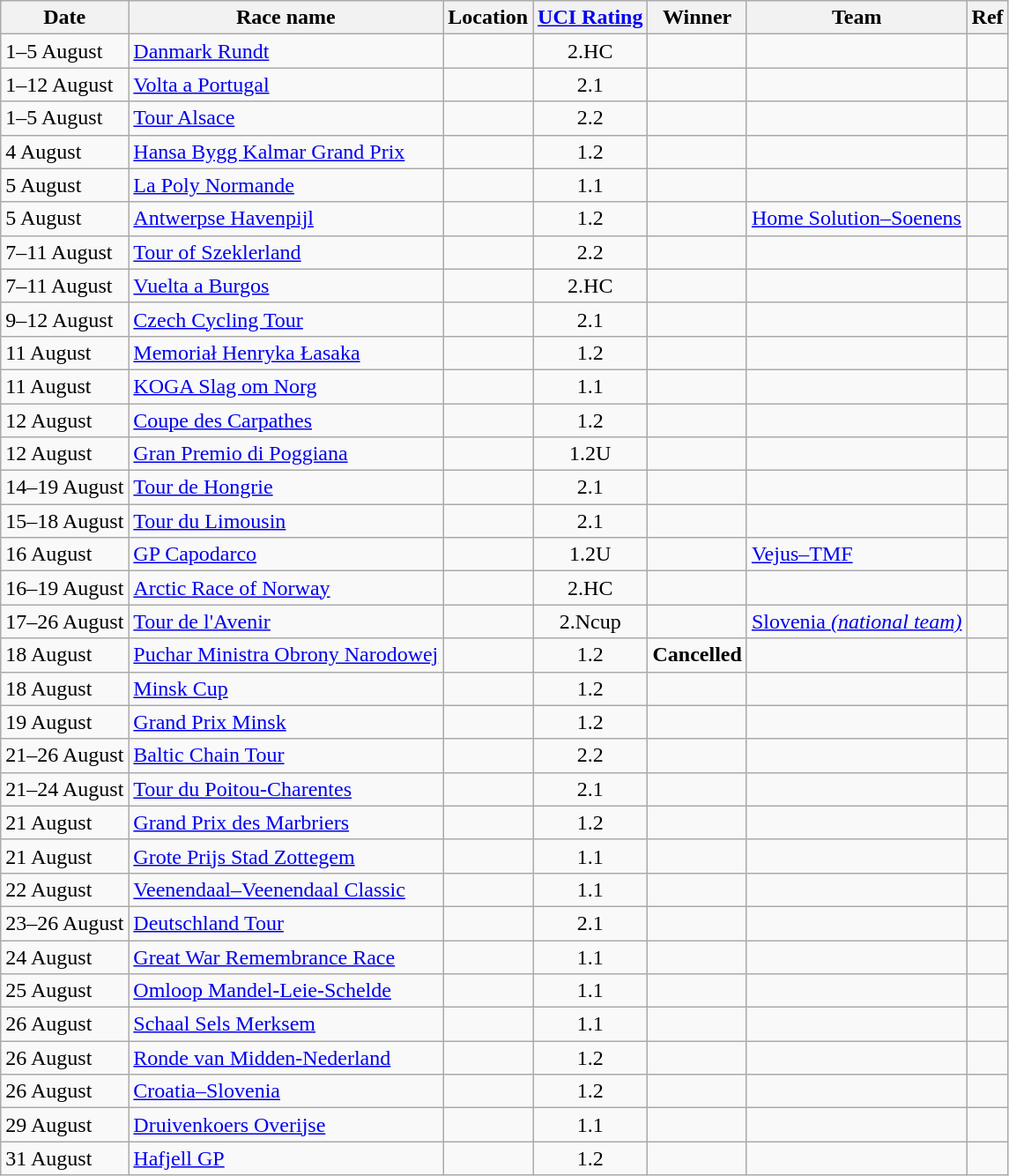<table class="wikitable sortable">
<tr>
<th>Date</th>
<th>Race name</th>
<th>Location</th>
<th><a href='#'>UCI Rating</a></th>
<th>Winner</th>
<th>Team</th>
<th>Ref</th>
</tr>
<tr>
<td>1–5 August</td>
<td><a href='#'>Danmark Rundt</a></td>
<td></td>
<td align=center>2.HC</td>
<td></td>
<td></td>
<td align=center></td>
</tr>
<tr>
<td>1–12 August</td>
<td><a href='#'>Volta a Portugal</a></td>
<td></td>
<td align=center>2.1</td>
<td></td>
<td></td>
<td align=center></td>
</tr>
<tr>
<td>1–5 August</td>
<td><a href='#'>Tour Alsace</a></td>
<td></td>
<td align=center>2.2</td>
<td></td>
<td></td>
<td align=center></td>
</tr>
<tr>
<td>4 August</td>
<td><a href='#'>Hansa Bygg Kalmar Grand Prix</a></td>
<td></td>
<td align=center>1.2</td>
<td></td>
<td></td>
<td align=center></td>
</tr>
<tr>
<td>5 August</td>
<td><a href='#'>La Poly Normande</a></td>
<td></td>
<td align=center>1.1</td>
<td></td>
<td></td>
<td align=center></td>
</tr>
<tr>
<td>5 August</td>
<td><a href='#'>Antwerpse Havenpijl</a></td>
<td></td>
<td align=center>1.2</td>
<td></td>
<td><a href='#'>Home Solution–Soenens</a></td>
<td align=center></td>
</tr>
<tr>
<td>7–11 August</td>
<td><a href='#'>Tour of Szeklerland</a></td>
<td></td>
<td align=center>2.2</td>
<td></td>
<td></td>
<td align=center></td>
</tr>
<tr>
<td>7–11 August</td>
<td><a href='#'>Vuelta a Burgos</a></td>
<td></td>
<td align=center>2.HC</td>
<td></td>
<td></td>
<td align=center></td>
</tr>
<tr>
<td>9–12 August</td>
<td><a href='#'>Czech Cycling Tour</a></td>
<td></td>
<td align=center>2.1</td>
<td></td>
<td></td>
<td align=center></td>
</tr>
<tr>
<td>11 August</td>
<td><a href='#'>Memoriał Henryka Łasaka</a></td>
<td></td>
<td align=center>1.2</td>
<td></td>
<td></td>
<td align=center></td>
</tr>
<tr>
<td>11 August</td>
<td><a href='#'>KOGA Slag om Norg</a></td>
<td></td>
<td align=center>1.1</td>
<td></td>
<td></td>
<td align=center></td>
</tr>
<tr>
<td>12 August</td>
<td><a href='#'>Coupe des Carpathes</a></td>
<td></td>
<td align=center>1.2</td>
<td></td>
<td></td>
<td align=center></td>
</tr>
<tr>
<td>12 August</td>
<td><a href='#'>Gran Premio di Poggiana</a></td>
<td></td>
<td align=center>1.2U</td>
<td></td>
<td></td>
<td align=center></td>
</tr>
<tr>
<td>14–19 August</td>
<td><a href='#'>Tour de Hongrie</a></td>
<td></td>
<td align=center>2.1</td>
<td></td>
<td></td>
<td align=center></td>
</tr>
<tr>
<td>15–18 August</td>
<td><a href='#'>Tour du Limousin</a></td>
<td></td>
<td align=center>2.1</td>
<td></td>
<td></td>
<td align=center></td>
</tr>
<tr>
<td>16 August</td>
<td><a href='#'>GP Capodarco</a></td>
<td></td>
<td align=center>1.2U</td>
<td></td>
<td><a href='#'>Vejus–TMF</a></td>
<td align=center></td>
</tr>
<tr>
<td>16–19 August</td>
<td><a href='#'>Arctic Race of Norway</a></td>
<td></td>
<td align=center>2.HC</td>
<td></td>
<td></td>
<td align=center></td>
</tr>
<tr>
<td>17–26 August</td>
<td><a href='#'>Tour de l'Avenir</a></td>
<td></td>
<td align=center>2.Ncup</td>
<td></td>
<td><a href='#'>Slovenia <em>(national team)</em></a></td>
<td align=center></td>
</tr>
<tr>
<td>18 August</td>
<td><a href='#'>Puchar Ministra Obrony Narodowej</a></td>
<td></td>
<td align=center>1.2</td>
<td><strong>Cancelled</strong></td>
<td></td>
<td align=center></td>
</tr>
<tr>
<td>18 August</td>
<td><a href='#'>Minsk Cup</a></td>
<td></td>
<td align=center>1.2</td>
<td></td>
<td></td>
<td align=center></td>
</tr>
<tr>
<td>19 August</td>
<td><a href='#'>Grand Prix Minsk</a></td>
<td></td>
<td align=center>1.2</td>
<td></td>
<td></td>
<td align=center></td>
</tr>
<tr>
<td>21–26 August</td>
<td><a href='#'>Baltic Chain Tour</a></td>
<td></td>
<td align=center>2.2</td>
<td></td>
<td></td>
<td align=center></td>
</tr>
<tr>
<td>21–24 August</td>
<td><a href='#'>Tour du Poitou-Charentes</a></td>
<td></td>
<td align=center>2.1</td>
<td></td>
<td></td>
<td align=center></td>
</tr>
<tr>
<td>21 August</td>
<td><a href='#'>Grand Prix des Marbriers</a></td>
<td></td>
<td align=center>1.2</td>
<td></td>
<td></td>
<td align=center></td>
</tr>
<tr>
<td>21 August</td>
<td><a href='#'>Grote Prijs Stad Zottegem</a></td>
<td></td>
<td align=center>1.1</td>
<td></td>
<td></td>
<td align=center></td>
</tr>
<tr>
<td>22 August</td>
<td><a href='#'>Veenendaal–Veenendaal Classic</a></td>
<td></td>
<td align=center>1.1</td>
<td></td>
<td></td>
<td align=center></td>
</tr>
<tr>
<td>23–26 August</td>
<td><a href='#'>Deutschland Tour</a></td>
<td></td>
<td align=center>2.1</td>
<td></td>
<td></td>
<td align=center></td>
</tr>
<tr>
<td>24 August</td>
<td><a href='#'>Great War Remembrance Race</a></td>
<td></td>
<td align=center>1.1</td>
<td></td>
<td></td>
<td align=center></td>
</tr>
<tr>
<td>25 August</td>
<td><a href='#'>Omloop Mandel-Leie-Schelde</a></td>
<td></td>
<td align=center>1.1</td>
<td></td>
<td></td>
<td align=center></td>
</tr>
<tr>
<td>26 August</td>
<td><a href='#'>Schaal Sels Merksem</a></td>
<td></td>
<td align=center>1.1</td>
<td></td>
<td></td>
<td align=center></td>
</tr>
<tr>
<td>26 August</td>
<td><a href='#'>Ronde van Midden-Nederland</a></td>
<td></td>
<td align=center>1.2</td>
<td></td>
<td></td>
<td align=center></td>
</tr>
<tr>
<td>26 August</td>
<td><a href='#'>Croatia–Slovenia</a></td>
<td></td>
<td align=center>1.2</td>
<td></td>
<td></td>
<td align=center></td>
</tr>
<tr>
<td>29 August</td>
<td><a href='#'>Druivenkoers Overijse</a></td>
<td></td>
<td align=center>1.1</td>
<td></td>
<td></td>
<td align=center></td>
</tr>
<tr>
<td>31 August</td>
<td><a href='#'>Hafjell GP</a></td>
<td></td>
<td align=center>1.2</td>
<td></td>
<td></td>
<td align=center></td>
</tr>
</table>
